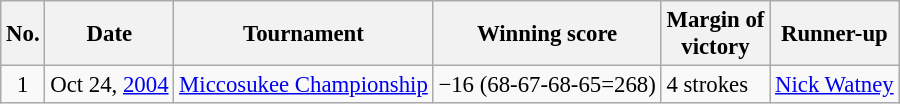<table class="wikitable" style="font-size:95%;">
<tr>
<th>No.</th>
<th>Date</th>
<th>Tournament</th>
<th>Winning score</th>
<th>Margin of<br>victory</th>
<th>Runner-up</th>
</tr>
<tr>
<td align=center>1</td>
<td align=right>Oct 24, <a href='#'>2004</a></td>
<td><a href='#'>Miccosukee Championship</a></td>
<td>−16 (68-67-68-65=268)</td>
<td>4 strokes</td>
<td> <a href='#'>Nick Watney</a></td>
</tr>
</table>
